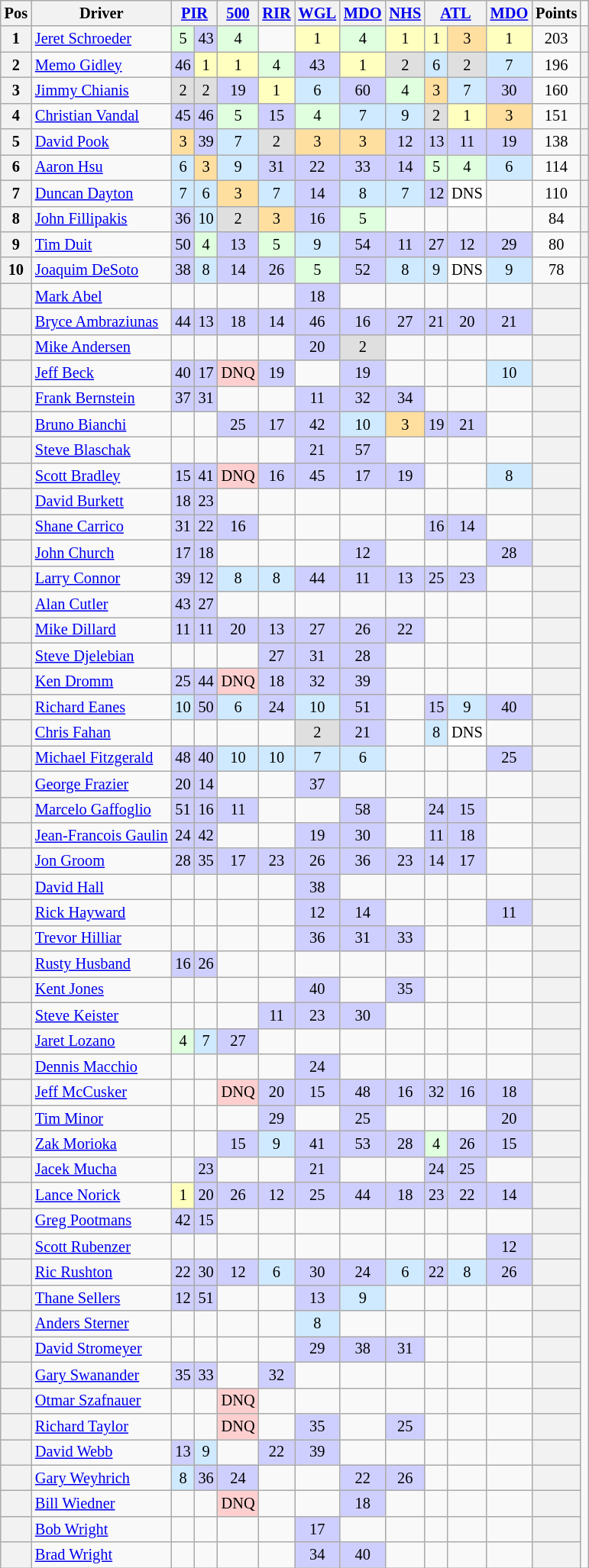<table class="wikitable" style="font-size:85%; text-align:center">
<tr valign="top">
<th valign="middle">Pos</th>
<th valign="middle">Driver</th>
<th colspan=2><a href='#'>PIR</a></th>
<th><a href='#'>500</a></th>
<th><a href='#'>RIR</a></th>
<th><a href='#'>WGL</a></th>
<th><a href='#'>MDO</a></th>
<th><a href='#'>NHS</a></th>
<th colspan=2><a href='#'>ATL</a></th>
<th><a href='#'>MDO</a></th>
<th valign="middle">Points</th>
</tr>
<tr>
<th>1</th>
<td align="left"> <a href='#'>Jeret Schroeder</a></td>
<td style="background:#DFFFDF;">5</td>
<td style="background:#CFCFFF;">43</td>
<td style="background:#DFFFDF;">4</td>
<td></td>
<td style="background:#FFFFBF;">1</td>
<td style="background:#DFFFDF;">4</td>
<td style="background:#FFFFBF;">1</td>
<td style="background:#FFFFBF;">1</td>
<td style="background:#FFDF9F;">3</td>
<td style="background:#FFFFBF;">1</td>
<td>203</td>
<th></th>
</tr>
<tr>
<th>2</th>
<td align="left"> <a href='#'>Memo Gidley</a></td>
<td style="background:#CFCFFF;">46</td>
<td style="background:#FFFFBF;">1</td>
<td style="background:#FFFFBF;">1</td>
<td style="background:#DFFFDF;">4</td>
<td style="background:#CFCFFF;">43</td>
<td style="background:#FFFFBF;">1</td>
<td style="background:#DFDFDF;">2</td>
<td style="background:#CFEAFF;">6</td>
<td style="background:#DFDFDF;">2</td>
<td style="background:#CFEAFF;">7</td>
<td>196</td>
<th></th>
</tr>
<tr>
<th>3</th>
<td align="left"> <a href='#'>Jimmy Chianis</a></td>
<td style="background:#DFDFDF;">2</td>
<td style="background:#DFDFDF;">2</td>
<td style="background:#CFCFFF;">19</td>
<td style="background:#FFFFBF;">1</td>
<td style="background:#CFEAFF;">6</td>
<td style="background:#CFCFFF;">60</td>
<td style="background:#DFFFDF;">4</td>
<td style="background:#FFDF9F;">3</td>
<td style="background:#CFEAFF;">7</td>
<td style="background:#CFCFFF;">30</td>
<td>160</td>
<th></th>
</tr>
<tr>
<th>4</th>
<td align="left"> <a href='#'>Christian Vandal</a></td>
<td style="background:#CFCFFF;">45</td>
<td style="background:#CFCFFF;">46</td>
<td style="background:#DFFFDF;">5</td>
<td style="background:#CFCFFF;">15</td>
<td style="background:#DFFFDF;">4</td>
<td style="background:#CFEAFF;">7</td>
<td style="background:#CFEAFF;">9</td>
<td style="background:#DFDFDF;">2</td>
<td style="background:#FFFFBF;">1</td>
<td style="background:#FFDF9F;">3</td>
<td>151</td>
<th></th>
</tr>
<tr>
<th>5</th>
<td align="left"> <a href='#'>David Pook</a></td>
<td style="background:#FFDF9F;">3</td>
<td style="background:#CFCFFF;">39</td>
<td style="background:#CFEAFF;">7</td>
<td style="background:#DFDFDF;">2</td>
<td style="background:#FFDF9F;">3</td>
<td style="background:#FFDF9F;">3</td>
<td style="background:#CFCFFF;">12</td>
<td style="background:#CFCFFF;">13</td>
<td style="background:#CFCFFF;">11</td>
<td style="background:#CFCFFF;">19</td>
<td>138</td>
<th></th>
</tr>
<tr>
<th>6</th>
<td align="left"> <a href='#'>Aaron Hsu</a></td>
<td style="background:#CFEAFF;">6</td>
<td style="background:#FFDF9F;">3</td>
<td style="background:#CFEAFF;">9</td>
<td style="background:#CFCFFF;">31</td>
<td style="background:#CFCFFF;">22</td>
<td style="background:#CFCFFF;">33</td>
<td style="background:#CFCFFF;">14</td>
<td style="background:#DFFFDF;">5</td>
<td style="background:#DFFFDF;">4</td>
<td style="background:#CFEAFF;">6</td>
<td>114</td>
<th></th>
</tr>
<tr>
<th>7</th>
<td align="left"> <a href='#'>Duncan Dayton</a></td>
<td style="background:#CFEAFF;">7</td>
<td style="background:#CFEAFF;">6</td>
<td style="background:#FFDF9F;">3</td>
<td style="background:#CFEAFF;">7</td>
<td style="background:#CFCFFF;">14</td>
<td style="background:#CFEAFF;">8</td>
<td style="background:#CFEAFF;">7</td>
<td style="background:#CFCFFF;">12</td>
<td style="background:#FFFFFF;">DNS</td>
<td></td>
<td>110</td>
<th></th>
</tr>
<tr>
<th>8</th>
<td align="left"> <a href='#'>John Fillipakis</a></td>
<td style="background:#CFCFFF;">36</td>
<td style="background:#CFEAFF;">10</td>
<td style="background:#DFDFDF;">2</td>
<td style="background:#FFDF9F;">3</td>
<td style="background:#CFCFFF;">16</td>
<td style="background:#DFFFDF;">5</td>
<td></td>
<td></td>
<td></td>
<td></td>
<td>84</td>
<th></th>
</tr>
<tr>
<th>9</th>
<td align="left"> <a href='#'>Tim Duit</a></td>
<td style="background:#CFCFFF;">50</td>
<td style="background:#DFFFDF;">4</td>
<td style="background:#CFCFFF;">13</td>
<td style="background:#DFFFDF;">5</td>
<td style="background:#CFEAFF;">9</td>
<td style="background:#CFCFFF;">54</td>
<td style="background:#CFCFFF;">11</td>
<td style="background:#CFCFFF;">27</td>
<td style="background:#CFCFFF;">12</td>
<td style="background:#CFCFFF;">29</td>
<td>80</td>
<th></th>
</tr>
<tr>
<th>10</th>
<td align="left"> <a href='#'>Joaquim DeSoto</a></td>
<td style="background:#CFCFFF;">38</td>
<td style="background:#CFEAFF;">8</td>
<td style="background:#CFCFFF;">14</td>
<td style="background:#CFCFFF;">26</td>
<td style="background:#DFFFDF;">5</td>
<td style="background:#CFCFFF;">52</td>
<td style="background:#CFEAFF;">8</td>
<td style="background:#CFEAFF;">9</td>
<td style="background:#FFFFFF;">DNS</td>
<td style="background:#CFEAFF;">9</td>
<td>78</td>
<th></th>
</tr>
<tr>
<th></th>
<td align="left"> <a href='#'>Mark Abel</a></td>
<td></td>
<td></td>
<td></td>
<td></td>
<td style="background:#CFCFFF;">18</td>
<td></td>
<td></td>
<td></td>
<td></td>
<td></td>
<th></th>
</tr>
<tr>
<th></th>
<td align="left"> <a href='#'>Bryce Ambraziunas</a></td>
<td style="background:#CFCFFF;">44</td>
<td style="background:#CFCFFF;">13</td>
<td style="background:#CFCFFF;">18</td>
<td style="background:#CFCFFF;">14</td>
<td style="background:#CFCFFF;">46</td>
<td style="background:#CFCFFF;">16</td>
<td style="background:#CFCFFF;">27</td>
<td style="background:#CFCFFF;">21</td>
<td style="background:#CFCFFF;">20</td>
<td style="background:#CFCFFF;">21</td>
<th></th>
</tr>
<tr>
<th></th>
<td align="left"> <a href='#'>Mike Andersen</a></td>
<td></td>
<td></td>
<td></td>
<td></td>
<td style="background:#CFCFFF;">20</td>
<td style="background:#DFDFDF;">2</td>
<td></td>
<td></td>
<td></td>
<td></td>
<th></th>
</tr>
<tr>
<th></th>
<td align="left"> <a href='#'>Jeff Beck</a></td>
<td style="background:#CFCFFF;">40</td>
<td style="background:#CFCFFF;">17</td>
<td style="background:#FFCFCF;">DNQ</td>
<td style="background:#CFCFFF;">19</td>
<td></td>
<td style="background:#CFCFFF;">19</td>
<td></td>
<td></td>
<td></td>
<td style="background:#CFEAFF;">10</td>
<th></th>
</tr>
<tr>
<th></th>
<td align="left"> <a href='#'>Frank Bernstein</a></td>
<td style="background:#CFCFFF;">37</td>
<td style="background:#CFCFFF;">31</td>
<td></td>
<td></td>
<td style="background:#CFCFFF;">11</td>
<td style="background:#CFCFFF;">32</td>
<td style="background:#CFCFFF;">34</td>
<td></td>
<td></td>
<td></td>
<th></th>
</tr>
<tr>
<th></th>
<td align="left"> <a href='#'>Bruno Bianchi</a></td>
<td></td>
<td></td>
<td style="background:#CFCFFF;">25</td>
<td style="background:#CFCFFF;">17</td>
<td style="background:#CFCFFF;">42</td>
<td style="background:#CFEAFF;">10</td>
<td style="background:#FFDF9F;">3</td>
<td style="background:#CFCFFF;">19</td>
<td style="background:#CFCFFF;">21</td>
<td></td>
<th></th>
</tr>
<tr>
<th></th>
<td align="left"> <a href='#'>Steve Blaschak</a></td>
<td></td>
<td></td>
<td></td>
<td></td>
<td style="background:#CFCFFF;">21</td>
<td style="background:#CFCFFF;">57</td>
<td></td>
<td></td>
<td></td>
<td></td>
<th></th>
</tr>
<tr>
<th></th>
<td align="left"> <a href='#'>Scott Bradley</a></td>
<td style="background:#CFCFFF;">15</td>
<td style="background:#CFCFFF;">41</td>
<td style="background:#FFCFCF;">DNQ</td>
<td style="background:#CFCFFF;">16</td>
<td style="background:#CFCFFF;">45</td>
<td style="background:#CFCFFF;">17</td>
<td style="background:#CFCFFF;">19</td>
<td></td>
<td></td>
<td style="background:#CFEAFF;">8</td>
<th></th>
</tr>
<tr>
<th></th>
<td align="left"> <a href='#'>David Burkett</a></td>
<td style="background:#CFCFFF;">18</td>
<td style="background:#CFCFFF;">23</td>
<td></td>
<td></td>
<td></td>
<td></td>
<td></td>
<td></td>
<td></td>
<td></td>
<th></th>
</tr>
<tr>
<th></th>
<td align="left"> <a href='#'>Shane Carrico</a></td>
<td style="background:#CFCFFF;">31</td>
<td style="background:#CFCFFF;">22</td>
<td style="background:#CFCFFF;">16</td>
<td></td>
<td></td>
<td></td>
<td></td>
<td style="background:#CFCFFF;">16</td>
<td style="background:#CFCFFF;">14</td>
<td></td>
<th></th>
</tr>
<tr>
<th></th>
<td align="left"> <a href='#'>John Church</a></td>
<td style="background:#CFCFFF;">17</td>
<td style="background:#CFCFFF;">18</td>
<td></td>
<td></td>
<td></td>
<td style="background:#CFCFFF;">12</td>
<td></td>
<td></td>
<td></td>
<td style="background:#CFCFFF;">28</td>
<th></th>
</tr>
<tr>
<th></th>
<td align="left"> <a href='#'>Larry Connor</a></td>
<td style="background:#CFCFFF;">39</td>
<td style="background:#CFCFFF;">12</td>
<td style="background:#CFEAFF;">8</td>
<td style="background:#CFEAFF;">8</td>
<td style="background:#CFCFFF;">44</td>
<td style="background:#CFCFFF;">11</td>
<td style="background:#CFCFFF;">13</td>
<td style="background:#CFCFFF;">25</td>
<td style="background:#CFCFFF;">23</td>
<td></td>
<th></th>
</tr>
<tr>
<th></th>
<td align="left"> <a href='#'>Alan Cutler</a></td>
<td style="background:#CFCFFF;">43</td>
<td style="background:#CFCFFF;">27</td>
<td></td>
<td></td>
<td></td>
<td></td>
<td></td>
<td></td>
<td></td>
<td></td>
<th></th>
</tr>
<tr>
<th></th>
<td align="left"> <a href='#'>Mike Dillard</a></td>
<td style="background:#CFCFFF;">11</td>
<td style="background:#CFCFFF;">11</td>
<td style="background:#CFCFFF;">20</td>
<td style="background:#CFCFFF;">13</td>
<td style="background:#CFCFFF;">27</td>
<td style="background:#CFCFFF;">26</td>
<td style="background:#CFCFFF;">22</td>
<td></td>
<td></td>
<td></td>
<th></th>
</tr>
<tr>
<th></th>
<td align="left"> <a href='#'>Steve Djelebian</a></td>
<td></td>
<td></td>
<td></td>
<td style="background:#CFCFFF;">27</td>
<td style="background:#CFCFFF;">31</td>
<td style="background:#CFCFFF;">28</td>
<td></td>
<td></td>
<td></td>
<td></td>
<th></th>
</tr>
<tr>
<th></th>
<td align="left"> <a href='#'>Ken Dromm</a></td>
<td style="background:#CFCFFF;">25</td>
<td style="background:#CFCFFF;">44</td>
<td style="background:#FFCFCF;">DNQ</td>
<td style="background:#CFCFFF;">18</td>
<td style="background:#CFCFFF;">32</td>
<td style="background:#CFCFFF;">39</td>
<td></td>
<td></td>
<td></td>
<td></td>
<th></th>
</tr>
<tr>
<th></th>
<td align="left"> <a href='#'>Richard Eanes</a></td>
<td style="background:#CFEAFF;">10</td>
<td style="background:#CFCFFF;">50</td>
<td style="background:#CFEAFF;">6</td>
<td style="background:#CFCFFF;">24</td>
<td style="background:#CFEAFF;">10</td>
<td style="background:#CFCFFF;">51</td>
<td></td>
<td style="background:#CFCFFF;">15</td>
<td style="background:#CFEAFF;">9</td>
<td style="background:#CFCFFF;">40</td>
<th></th>
</tr>
<tr>
<th></th>
<td align="left"> <a href='#'>Chris Fahan</a></td>
<td></td>
<td></td>
<td></td>
<td></td>
<td style="background:#DFDFDF;">2</td>
<td style="background:#CFCFFF;">21</td>
<td></td>
<td style="background:#CFEAFF;">8</td>
<td style="background:#FFFFFF;">DNS</td>
<td></td>
<th></th>
</tr>
<tr>
<th></th>
<td align="left"> <a href='#'>Michael Fitzgerald</a></td>
<td style="background:#CFCFFF;">48</td>
<td style="background:#CFCFFF;">40</td>
<td style="background:#CFEAFF;">10</td>
<td style="background:#CFEAFF;">10</td>
<td style="background:#CFEAFF;">7</td>
<td style="background:#CFEAFF;">6</td>
<td></td>
<td></td>
<td></td>
<td style="background:#CFCFFF;">25</td>
<th></th>
</tr>
<tr>
<th></th>
<td align="left"> <a href='#'>George Frazier</a></td>
<td style="background:#CFCFFF;">20</td>
<td style="background:#CFCFFF;">14</td>
<td></td>
<td></td>
<td style="background:#CFCFFF;">37</td>
<td></td>
<td></td>
<td></td>
<td></td>
<td></td>
<th></th>
</tr>
<tr>
<th></th>
<td align="left"> <a href='#'>Marcelo Gaffoglio</a></td>
<td style="background:#CFCFFF;">51</td>
<td style="background:#CFCFFF;">16</td>
<td style="background:#CFCFFF;">11</td>
<td></td>
<td></td>
<td style="background:#CFCFFF;">58</td>
<td></td>
<td style="background:#CFCFFF;">24</td>
<td style="background:#CFCFFF;">15</td>
<td></td>
<th></th>
</tr>
<tr>
<th></th>
<td align="left"> <a href='#'>Jean-Francois Gaulin</a></td>
<td style="background:#CFCFFF;">24</td>
<td style="background:#CFCFFF;">42</td>
<td></td>
<td></td>
<td style="background:#CFCFFF;">19</td>
<td style="background:#CFCFFF;">30</td>
<td></td>
<td style="background:#CFCFFF;">11</td>
<td style="background:#CFCFFF;">18</td>
<td></td>
<th></th>
</tr>
<tr>
<th></th>
<td align="left"> <a href='#'>Jon Groom</a></td>
<td style="background:#CFCFFF;">28</td>
<td style="background:#CFCFFF;">35</td>
<td style="background:#CFCFFF;">17</td>
<td style="background:#CFCFFF;">23</td>
<td style="background:#CFCFFF;">26</td>
<td style="background:#CFCFFF;">36</td>
<td style="background:#CFCFFF;">23</td>
<td style="background:#CFCFFF;">14</td>
<td style="background:#CFCFFF;">17</td>
<td></td>
<th></th>
</tr>
<tr>
<th></th>
<td align="left"> <a href='#'>David Hall</a></td>
<td></td>
<td></td>
<td></td>
<td></td>
<td style="background:#CFCFFF;">38</td>
<td></td>
<td></td>
<td></td>
<td></td>
<td></td>
<th></th>
</tr>
<tr>
<th></th>
<td align="left"> <a href='#'>Rick Hayward</a></td>
<td></td>
<td></td>
<td></td>
<td></td>
<td style="background:#CFCFFF;">12</td>
<td style="background:#CFCFFF;">14</td>
<td></td>
<td></td>
<td></td>
<td style="background:#CFCFFF;">11</td>
<th></th>
</tr>
<tr>
<th></th>
<td align="left"> <a href='#'>Trevor Hilliar</a></td>
<td></td>
<td></td>
<td></td>
<td></td>
<td style="background:#CFCFFF;">36</td>
<td style="background:#CFCFFF;">31</td>
<td style="background:#CFCFFF;">33</td>
<td></td>
<td></td>
<td></td>
<th></th>
</tr>
<tr>
<th></th>
<td align="left"> <a href='#'>Rusty Husband</a></td>
<td style="background:#CFCFFF;">16</td>
<td style="background:#CFCFFF;">26</td>
<td></td>
<td></td>
<td></td>
<td></td>
<td></td>
<td></td>
<td></td>
<td></td>
<th></th>
</tr>
<tr>
<th></th>
<td align="left"> <a href='#'>Kent Jones</a></td>
<td></td>
<td></td>
<td></td>
<td></td>
<td style="background:#CFCFFF;">40</td>
<td></td>
<td style="background:#CFCFFF;">35</td>
<td></td>
<td></td>
<td></td>
<th></th>
</tr>
<tr>
<th></th>
<td align="left"> <a href='#'>Steve Keister</a></td>
<td></td>
<td></td>
<td></td>
<td style="background:#CFCFFF;">11</td>
<td style="background:#CFCFFF;">23</td>
<td style="background:#CFCFFF;">30</td>
<td></td>
<td></td>
<td></td>
<td></td>
<th></th>
</tr>
<tr>
<th></th>
<td align="left"> <a href='#'>Jaret Lozano</a></td>
<td style="background:#DFFFDF;">4</td>
<td style="background:#CFEAFF;">7</td>
<td style="background:#CFCFFF;">27</td>
<td></td>
<td></td>
<td></td>
<td></td>
<td></td>
<td></td>
<td></td>
<th></th>
</tr>
<tr>
<th></th>
<td align="left"> <a href='#'>Dennis Macchio</a></td>
<td></td>
<td></td>
<td></td>
<td></td>
<td style="background:#CFCFFF;">24</td>
<td></td>
<td></td>
<td></td>
<td></td>
<td></td>
<th></th>
</tr>
<tr>
<th></th>
<td align="left"> <a href='#'>Jeff McCusker</a></td>
<td></td>
<td></td>
<td style="background:#FFCFCF;">DNQ</td>
<td style="background:#CFCFFF;">20</td>
<td style="background:#CFCFFF;">15</td>
<td style="background:#CFCFFF;">48</td>
<td style="background:#CFCFFF;">16</td>
<td style="background:#CFCFFF;">32</td>
<td style="background:#CFCFFF;">16</td>
<td style="background:#CFCFFF;">18</td>
<th></th>
</tr>
<tr>
<th></th>
<td align="left"> <a href='#'>Tim Minor</a></td>
<td></td>
<td></td>
<td></td>
<td style="background:#CFCFFF;">29</td>
<td></td>
<td style="background:#CFCFFF;">25</td>
<td></td>
<td></td>
<td></td>
<td style="background:#CFCFFF;">20</td>
<th></th>
</tr>
<tr>
<th></th>
<td align="left"> <a href='#'>Zak Morioka</a></td>
<td></td>
<td></td>
<td style="background:#CFCFFF;">15</td>
<td style="background:#CFEAFF;">9</td>
<td style="background:#CFCFFF;">41</td>
<td style="background:#CFCFFF;">53</td>
<td style="background:#CFCFFF;">28</td>
<td style="background:#DFFFDF;">4</td>
<td style="background:#CFCFFF;">26</td>
<td style="background:#CFCFFF;">15</td>
<th></th>
</tr>
<tr>
<th></th>
<td align="left"> <a href='#'>Jacek Mucha</a></td>
<td></td>
<td style="background:#CFCFFF;">23</td>
<td></td>
<td></td>
<td style="background:#CFCFFF;">21</td>
<td></td>
<td></td>
<td style="background:#CFCFFF;">24</td>
<td style="background:#CFCFFF;">25</td>
<td></td>
<th></th>
</tr>
<tr>
<th></th>
<td align="left"> <a href='#'>Lance Norick</a></td>
<td style="background:#FFFFBF;">1</td>
<td style="background:#CFCFFF;">20</td>
<td style="background:#CFCFFF;">26</td>
<td style="background:#CFCFFF;">12</td>
<td style="background:#CFCFFF;">25</td>
<td style="background:#CFCFFF;">44</td>
<td style="background:#CFCFFF;">18</td>
<td style="background:#CFCFFF;">23</td>
<td style="background:#CFCFFF;">22</td>
<td style="background:#CFCFFF;">14</td>
<th></th>
</tr>
<tr>
<th></th>
<td align="left"> <a href='#'>Greg Pootmans</a></td>
<td style="background:#CFCFFF;">42</td>
<td style="background:#CFCFFF;">15</td>
<td></td>
<td></td>
<td></td>
<td></td>
<td></td>
<td></td>
<td></td>
<td></td>
<th></th>
</tr>
<tr>
<th></th>
<td align="left"> <a href='#'>Scott Rubenzer</a></td>
<td></td>
<td></td>
<td></td>
<td></td>
<td></td>
<td></td>
<td></td>
<td></td>
<td></td>
<td style="background:#CFCFFF;">12</td>
<th></th>
</tr>
<tr>
<th></th>
<td align="left"> <a href='#'>Ric Rushton</a></td>
<td style="background:#CFCFFF;">22</td>
<td style="background:#CFCFFF;">30</td>
<td style="background:#CFCFFF;">12</td>
<td style="background:#CFEAFF;">6</td>
<td style="background:#CFCFFF;">30</td>
<td style="background:#CFCFFF;">24</td>
<td style="background:#CFEAFF;">6</td>
<td style="background:#CFCFFF;">22</td>
<td style="background:#CFEAFF;">8</td>
<td style="background:#CFCFFF;">26</td>
<th></th>
</tr>
<tr>
<th></th>
<td align="left"> <a href='#'>Thane Sellers</a></td>
<td style="background:#CFCFFF;">12</td>
<td style="background:#CFCFFF;">51</td>
<td></td>
<td></td>
<td style="background:#CFCFFF;">13</td>
<td style="background:#CFEAFF;">9</td>
<td></td>
<td></td>
<td></td>
<td></td>
<th></th>
</tr>
<tr>
<th></th>
<td align="left"> <a href='#'>Anders Sterner</a></td>
<td></td>
<td></td>
<td></td>
<td></td>
<td style="background:#CFEAFF;">8</td>
<td></td>
<td></td>
<td></td>
<td></td>
<td></td>
<th></th>
</tr>
<tr>
<th></th>
<td align="left"> <a href='#'>David Stromeyer</a></td>
<td></td>
<td></td>
<td></td>
<td></td>
<td style="background:#CFCFFF;">29</td>
<td style="background:#CFCFFF;">38</td>
<td style="background:#CFCFFF;">31</td>
<td></td>
<td></td>
<td></td>
<th></th>
</tr>
<tr>
<th></th>
<td align="left"> <a href='#'>Gary Swanander</a></td>
<td style="background:#CFCFFF;">35</td>
<td style="background:#CFCFFF;">33</td>
<td></td>
<td style="background:#CFCFFF;">32</td>
<td></td>
<td></td>
<td></td>
<td></td>
<td></td>
<td></td>
<th></th>
</tr>
<tr>
<th></th>
<td align="left"> <a href='#'>Otmar Szafnauer</a></td>
<td></td>
<td></td>
<td style="background:#FFCFCF;">DNQ</td>
<td></td>
<td></td>
<td></td>
<td></td>
<td></td>
<td></td>
<td></td>
<th></th>
</tr>
<tr>
<th></th>
<td align="left"> <a href='#'>Richard Taylor</a></td>
<td></td>
<td></td>
<td style="background:#FFCFCF;">DNQ</td>
<td></td>
<td style="background:#CFCFFF;">35</td>
<td></td>
<td style="background:#CFCFFF;">25</td>
<td></td>
<td></td>
<td></td>
<th></th>
</tr>
<tr>
<th></th>
<td align="left"> <a href='#'>David Webb</a></td>
<td style="background:#CFCFFF;">13</td>
<td style="background:#CFEAFF;">9</td>
<td></td>
<td style="background:#CFCFFF;">22</td>
<td style="background:#CFCFFF;">39</td>
<td></td>
<td></td>
<td></td>
<td></td>
<td></td>
<th></th>
</tr>
<tr>
<th></th>
<td align="left"> <a href='#'>Gary Weyhrich</a></td>
<td style="background:#CFEAFF;">8</td>
<td style="background:#CFCFFF;">36</td>
<td style="background:#CFCFFF;">24</td>
<td></td>
<td></td>
<td style="background:#CFCFFF;">22</td>
<td style="background:#CFCFFF;">26</td>
<td></td>
<td></td>
<td></td>
<th></th>
</tr>
<tr>
<th></th>
<td align="left"> <a href='#'>Bill Wiedner</a></td>
<td></td>
<td></td>
<td style="background:#FFCFCF;">DNQ</td>
<td></td>
<td></td>
<td style="background:#CFCFFF;">18</td>
<td></td>
<td></td>
<td></td>
<td></td>
<th></th>
</tr>
<tr>
<th></th>
<td align="left"> <a href='#'>Bob Wright</a></td>
<td></td>
<td></td>
<td></td>
<td></td>
<td style="background:#CFCFFF;">17</td>
<td></td>
<td></td>
<td></td>
<td></td>
<td></td>
<th></th>
</tr>
<tr>
<th></th>
<td align="left"> <a href='#'>Brad Wright</a></td>
<td></td>
<td></td>
<td></td>
<td></td>
<td style="background:#CFCFFF;">34</td>
<td style="background:#CFCFFF;">40</td>
<td></td>
<td></td>
<td></td>
<td></td>
<th></th>
</tr>
</table>
